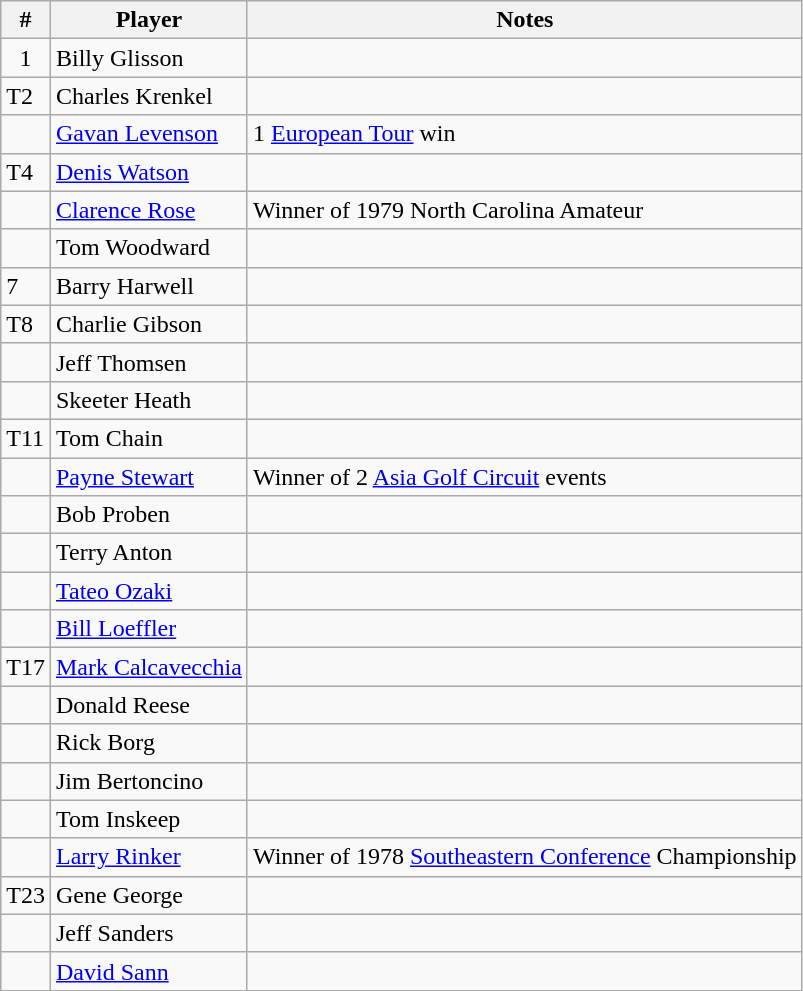<table class="wikitable sortable">
<tr>
<th>#</th>
<th>Player</th>
<th>Notes</th>
</tr>
<tr>
<td align="center">1</td>
<td> Billy Glisson</td>
<td></td>
</tr>
<tr>
<td>T2</td>
<td> Charles Krenkel</td>
<td></td>
</tr>
<tr>
<td></td>
<td> <a href='#'>Gavan Levenson</a></td>
<td>1 <a href='#'>European Tour</a> win</td>
</tr>
<tr>
<td>T4</td>
<td> <a href='#'>Denis Watson</a></td>
<td></td>
</tr>
<tr>
<td></td>
<td> <a href='#'>Clarence Rose</a></td>
<td>Winner of 1979 North Carolina Amateur</td>
</tr>
<tr>
<td></td>
<td> Tom Woodward</td>
<td></td>
</tr>
<tr>
<td>7</td>
<td> Barry Harwell</td>
<td></td>
</tr>
<tr>
<td>T8</td>
<td> Charlie Gibson</td>
<td></td>
</tr>
<tr>
<td></td>
<td> Jeff Thomsen</td>
<td></td>
</tr>
<tr>
<td></td>
<td> Skeeter Heath</td>
<td></td>
</tr>
<tr>
<td>T11</td>
<td> Tom Chain</td>
<td></td>
</tr>
<tr>
<td></td>
<td> <a href='#'>Payne Stewart</a></td>
<td>Winner of 2 <a href='#'>Asia Golf Circuit</a> events</td>
</tr>
<tr>
<td></td>
<td> Bob Proben</td>
<td></td>
</tr>
<tr>
<td></td>
<td> Terry Anton</td>
<td></td>
</tr>
<tr>
<td></td>
<td> <a href='#'>Tateo Ozaki</a></td>
<td></td>
</tr>
<tr>
<td></td>
<td> <a href='#'>Bill Loeffler</a></td>
<td></td>
</tr>
<tr>
<td>T17</td>
<td> <a href='#'>Mark Calcavecchia</a></td>
<td></td>
</tr>
<tr>
<td></td>
<td> Donald Reese</td>
<td></td>
</tr>
<tr>
<td></td>
<td> Rick Borg</td>
<td></td>
</tr>
<tr>
<td></td>
<td> Jim Bertoncino</td>
<td></td>
</tr>
<tr>
<td></td>
<td> Tom Inskeep</td>
<td></td>
</tr>
<tr>
<td></td>
<td> <a href='#'>Larry Rinker</a></td>
<td>Winner of 1978 <a href='#'>Southeastern Conference</a> Championship</td>
</tr>
<tr>
<td>T23</td>
<td> Gene George</td>
<td></td>
</tr>
<tr>
<td></td>
<td> Jeff Sanders</td>
<td></td>
</tr>
<tr>
<td></td>
<td> <a href='#'>David Sann</a></td>
<td></td>
</tr>
</table>
